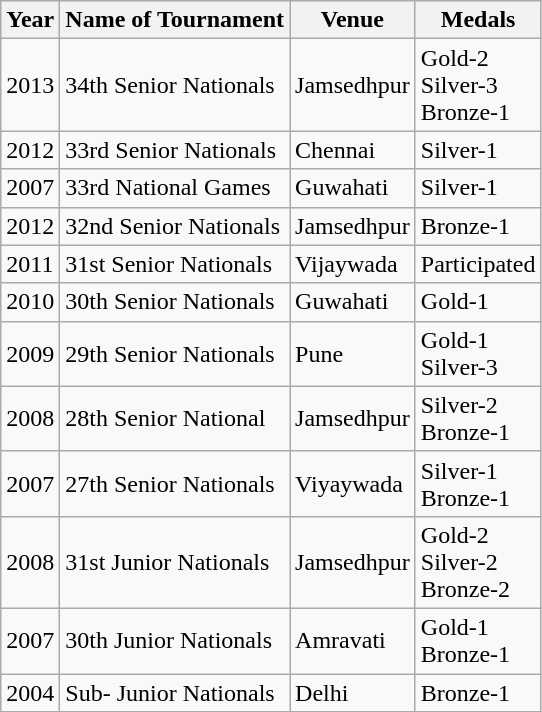<table class="wikitable">
<tr>
<th>Year</th>
<th>Name of Tournament</th>
<th>Venue</th>
<th>Medals</th>
</tr>
<tr>
<td>2013</td>
<td>34th Senior Nationals</td>
<td>Jamsedhpur</td>
<td>Gold-2<br>Silver-3<br>Bronze-1</td>
</tr>
<tr>
<td>2012</td>
<td>33rd Senior Nationals</td>
<td>Chennai</td>
<td>Silver-1</td>
</tr>
<tr>
<td>2007</td>
<td>33rd National Games</td>
<td>Guwahati</td>
<td>Silver-1</td>
</tr>
<tr>
<td>2012</td>
<td>32nd   Senior Nationals</td>
<td>Jamsedhpur</td>
<td>Bronze-1</td>
</tr>
<tr>
<td>2011</td>
<td>31st Senior Nationals</td>
<td>Vijaywada</td>
<td>Participated</td>
</tr>
<tr>
<td>2010</td>
<td>30th Senior Nationals</td>
<td>Guwahati</td>
<td>Gold-1</td>
</tr>
<tr>
<td>2009</td>
<td>29th Senior Nationals</td>
<td>Pune</td>
<td>Gold-1<br>Silver-3</td>
</tr>
<tr>
<td>2008</td>
<td>28th Senior National</td>
<td>Jamsedhpur</td>
<td>Silver-2<br>Bronze-1</td>
</tr>
<tr>
<td>2007</td>
<td>27th Senior Nationals</td>
<td>Viyaywada</td>
<td>Silver-1<br>Bronze-1</td>
</tr>
<tr>
<td>2008</td>
<td>31st Junior Nationals</td>
<td>Jamsedhpur</td>
<td>Gold-2<br>Silver-2<br>Bronze-2</td>
</tr>
<tr>
<td>2007</td>
<td>30th Junior Nationals</td>
<td>Amravati</td>
<td>Gold-1<br>Bronze-1</td>
</tr>
<tr>
<td>2004</td>
<td>Sub- Junior Nationals</td>
<td>Delhi</td>
<td>Bronze-1</td>
</tr>
</table>
